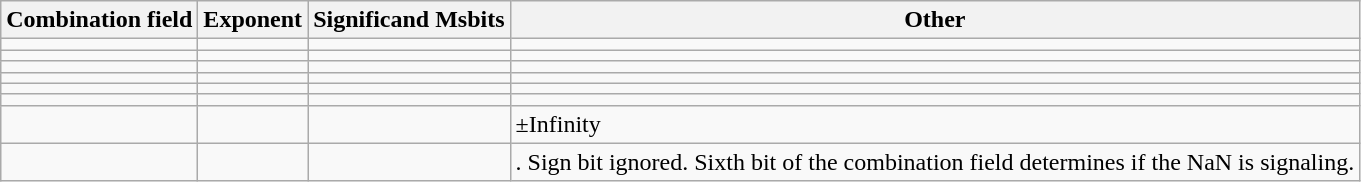<table class="wikitable">
<tr>
<th>Combination field</th>
<th>Exponent</th>
<th>Significand Msbits</th>
<th>Other</th>
</tr>
<tr>
<td></td>
<td></td>
<td></td>
<td></td>
</tr>
<tr>
<td></td>
<td></td>
<td></td>
<td></td>
</tr>
<tr>
<td></td>
<td></td>
<td></td>
<td></td>
</tr>
<tr>
<td></td>
<td></td>
<td></td>
<td></td>
</tr>
<tr>
<td></td>
<td></td>
<td></td>
<td></td>
</tr>
<tr>
<td></td>
<td></td>
<td></td>
<td></td>
</tr>
<tr>
<td></td>
<td></td>
<td></td>
<td>±Infinity</td>
</tr>
<tr>
<td></td>
<td></td>
<td></td>
<td>. Sign bit ignored. Sixth bit of the combination field determines if the NaN is signaling.</td>
</tr>
</table>
